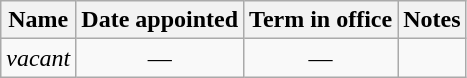<table class="wikitable">
<tr>
<th>Name</th>
<th>Date appointed</th>
<th>Term in office</th>
<th>Notes</th>
</tr>
<tr>
<td><em>vacant</em></td>
<td align="center">—</td>
<td align="center">—</td>
<td></td>
</tr>
</table>
